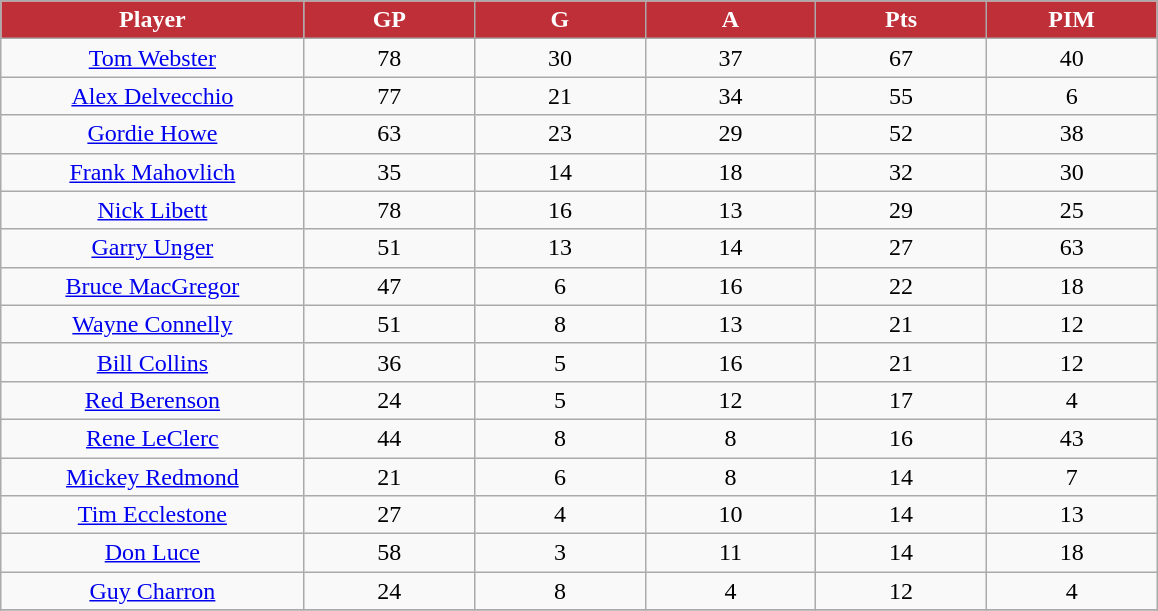<table class="wikitable sortable">
<tr>
<th style="background:#BF2F38;color:#FFFFFF;" width="16%">Player</th>
<th style="background:#BF2F38;color:#FFFFFF;" width="9%">GP</th>
<th style="background:#BF2F38;color:#FFFFFF;" width="9%">G</th>
<th style="background:#BF2F38;color:#FFFFFF;" width="9%">A</th>
<th style="background:#BF2F38;color:#FFFFFF;" width="9%">Pts</th>
<th style="background:#BF2F38;color:#FFFFFF;" width="9%">PIM</th>
</tr>
<tr align="center">
<td><a href='#'>Tom Webster</a></td>
<td>78</td>
<td>30</td>
<td>37</td>
<td>67</td>
<td>40</td>
</tr>
<tr align="center">
<td><a href='#'>Alex Delvecchio</a></td>
<td>77</td>
<td>21</td>
<td>34</td>
<td>55</td>
<td>6</td>
</tr>
<tr align="center">
<td><a href='#'>Gordie Howe</a></td>
<td>63</td>
<td>23</td>
<td>29</td>
<td>52</td>
<td>38</td>
</tr>
<tr align="center">
<td><a href='#'>Frank Mahovlich</a></td>
<td>35</td>
<td>14</td>
<td>18</td>
<td>32</td>
<td>30</td>
</tr>
<tr align="center">
<td><a href='#'>Nick Libett</a></td>
<td>78</td>
<td>16</td>
<td>13</td>
<td>29</td>
<td>25</td>
</tr>
<tr align="center">
<td><a href='#'>Garry Unger</a></td>
<td>51</td>
<td>13</td>
<td>14</td>
<td>27</td>
<td>63</td>
</tr>
<tr align="center">
<td><a href='#'>Bruce MacGregor</a></td>
<td>47</td>
<td>6</td>
<td>16</td>
<td>22</td>
<td>18</td>
</tr>
<tr align="center">
<td><a href='#'>Wayne Connelly</a></td>
<td>51</td>
<td>8</td>
<td>13</td>
<td>21</td>
<td>12</td>
</tr>
<tr align="center">
<td><a href='#'>Bill Collins</a></td>
<td>36</td>
<td>5</td>
<td>16</td>
<td>21</td>
<td>12</td>
</tr>
<tr align="center">
<td><a href='#'>Red Berenson</a></td>
<td>24</td>
<td>5</td>
<td>12</td>
<td>17</td>
<td>4</td>
</tr>
<tr align="center">
<td><a href='#'>Rene LeClerc</a></td>
<td>44</td>
<td>8</td>
<td>8</td>
<td>16</td>
<td>43</td>
</tr>
<tr align="center">
<td><a href='#'>Mickey Redmond</a></td>
<td>21</td>
<td>6</td>
<td>8</td>
<td>14</td>
<td>7</td>
</tr>
<tr align="center">
<td><a href='#'>Tim Ecclestone</a></td>
<td>27</td>
<td>4</td>
<td>10</td>
<td>14</td>
<td>13</td>
</tr>
<tr align="center">
<td><a href='#'>Don Luce</a></td>
<td>58</td>
<td>3</td>
<td>11</td>
<td>14</td>
<td>18</td>
</tr>
<tr align="center">
<td><a href='#'>Guy Charron</a></td>
<td>24</td>
<td>8</td>
<td>4</td>
<td>12</td>
<td>4</td>
</tr>
<tr align="center">
</tr>
</table>
